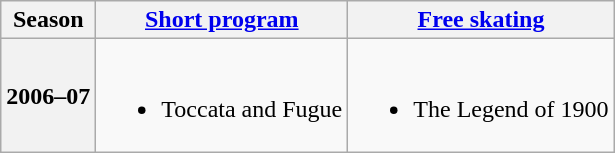<table class=wikitable style=text-align:center>
<tr>
<th>Season</th>
<th><a href='#'>Short program</a></th>
<th><a href='#'>Free skating</a></th>
</tr>
<tr>
<th>2006–07 <br> </th>
<td><br><ul><li>Toccata and Fugue <br></li></ul></td>
<td><br><ul><li>The Legend of 1900 <br></li></ul></td>
</tr>
</table>
